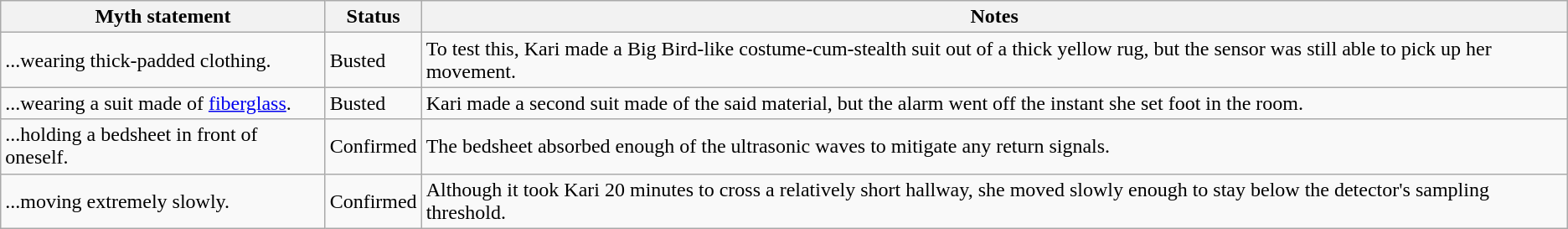<table class="wikitable plainrowheaders">
<tr>
<th>Myth statement</th>
<th>Status</th>
<th>Notes</th>
</tr>
<tr>
<td>...wearing thick-padded clothing.</td>
<td><span>Busted</span></td>
<td>To test this, Kari made a Big Bird-like costume-cum-stealth suit out of a thick yellow rug, but the sensor was still able to pick up her movement.</td>
</tr>
<tr>
<td>...wearing a suit made of <a href='#'>fiberglass</a>.</td>
<td><span>Busted</span></td>
<td>Kari made a second suit made of the said material, but the alarm went off the instant she set foot in the room.</td>
</tr>
<tr>
<td>...holding a bedsheet in front of oneself.</td>
<td><span>Confirmed</span></td>
<td>The bedsheet absorbed enough of the ultrasonic waves to mitigate any return signals.</td>
</tr>
<tr>
<td>...moving extremely slowly.</td>
<td><span>Confirmed</span></td>
<td>Although it took Kari 20 minutes to cross a relatively short hallway, she moved slowly enough to stay below the detector's sampling threshold.</td>
</tr>
</table>
